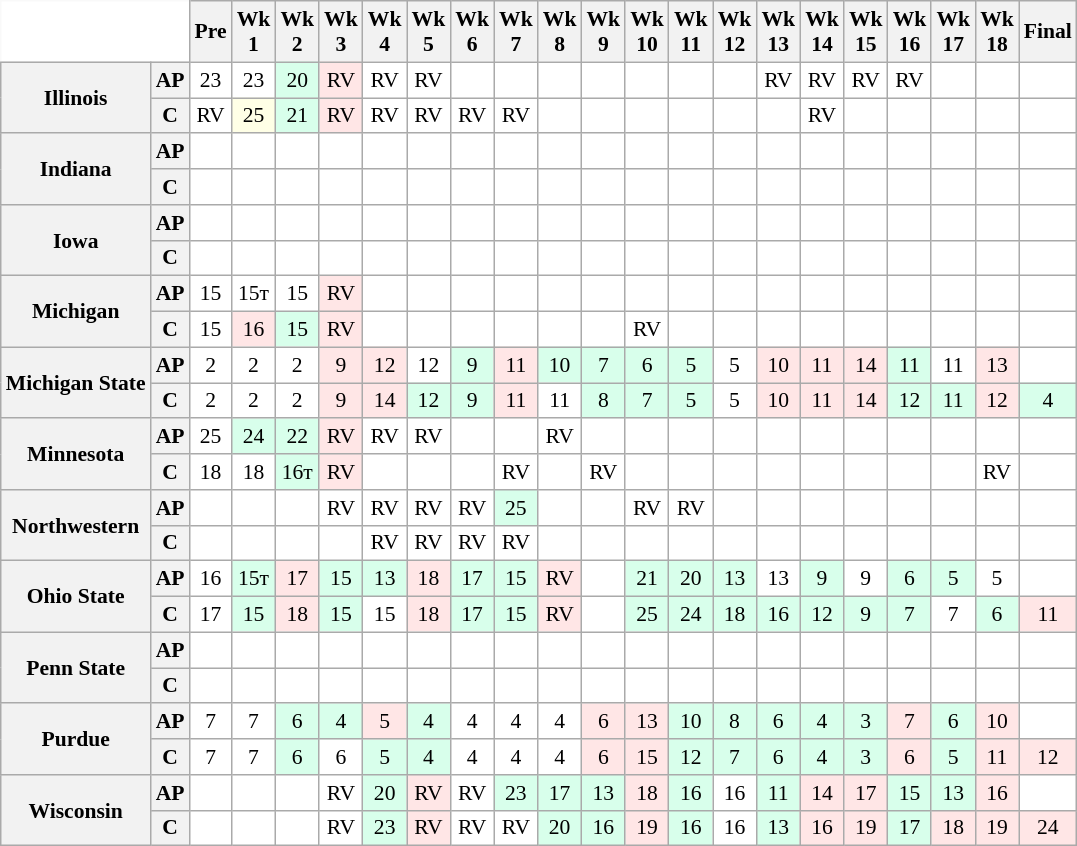<table class="wikitable" style="white-space:nowrap;font-size:90%;">
<tr>
<th colspan=2 style="background:white; border-top-style:hidden; border-left-style:hidden;"> </th>
<th>Pre</th>
<th>Wk<br>1</th>
<th>Wk<br>2</th>
<th>Wk<br>3</th>
<th>Wk<br>4</th>
<th>Wk<br>5</th>
<th>Wk<br>6</th>
<th>Wk<br>7</th>
<th>Wk<br>8</th>
<th>Wk<br>9</th>
<th>Wk<br>10</th>
<th>Wk<br>11</th>
<th>Wk<br>12</th>
<th>Wk<br>13</th>
<th>Wk<br>14</th>
<th>Wk<br>15</th>
<th>Wk<br>16</th>
<th>Wk<br>17</th>
<th>Wk<br>18</th>
<th>Final</th>
</tr>
<tr style="text-align:center;">
<th rowspan=2>Illinois</th>
<th>AP</th>
<td style="background:#FFF;">23</td>
<td style="background:#FFF;">23</td>
<td style="background:#d8ffeb;">20</td>
<td style="background:#ffe6e6;">RV</td>
<td style="background:#FFF;">RV</td>
<td style="background:#FFF;">RV</td>
<td style="background:#FFF;"></td>
<td style="background:#FFF;"></td>
<td style="background:#FFF;"></td>
<td style="background:#FFF;"></td>
<td style="background:#FFF;"></td>
<td style="background:#FFF;"></td>
<td style="background:#FFF;"></td>
<td style="background:#FFF;">RV</td>
<td style="background:#FFF;">RV</td>
<td style="background:#FFF;">RV</td>
<td style="background:#FFF;">RV</td>
<td style="background:#FFF;"></td>
<td style="background:#FFF;"></td>
<td style="background:#FFF;"></td>
</tr>
<tr style="text-align:center;">
<th>C</th>
<td style="background:#FFF;">RV</td>
<td style="background:#ffffe6;">25</td>
<td style="background:#d8ffeb;">21</td>
<td style="background:#ffe6e6;">RV</td>
<td style="background:#FFF;">RV</td>
<td style="background:#FFF;">RV</td>
<td style="background:#FFF;">RV</td>
<td style="background:#FFF;">RV</td>
<td style="background:#FFF;"></td>
<td style="background:#FFF;"></td>
<td style="background:#FFF;"></td>
<td style="background:#FFF;"></td>
<td style="background:#FFF;"></td>
<td style="background:#FFF;"></td>
<td style="background:#FFF;">RV</td>
<td style="background:#FFF;"></td>
<td style="background:#FFF;"></td>
<td style="background:#FFF;"></td>
<td style="background:#FFF;"></td>
<td style="background:#FFF;"></td>
</tr>
<tr style="text-align:center;">
<th rowspan=2>Indiana</th>
<th>AP</th>
<td style="background:#FFF;"></td>
<td style="background:#FFF;"></td>
<td style="background:#FFF;"></td>
<td style="background:#FFF;"></td>
<td style="background:#FFF;"></td>
<td style="background:#FFF;"></td>
<td style="background:#FFF;"></td>
<td style="background:#FFF;"></td>
<td style="background:#FFF;"></td>
<td style="background:#FFF;"></td>
<td style="background:#FFF;"></td>
<td style="background:#FFF;"></td>
<td style="background:#FFF;"></td>
<td style="background:#FFF;"></td>
<td style="background:#FFF;"></td>
<td style="background:#FFF;"></td>
<td style="background:#FFF;"></td>
<td style="background:#FFF;"></td>
<td style="background:#FFF;"></td>
<td style="background:#FFF;"></td>
</tr>
<tr style="text-align:center;">
<th>C</th>
<td style="background:#FFF;"></td>
<td style="background:#FFF;"></td>
<td style="background:#FFF;"></td>
<td style="background:#FFF;"></td>
<td style="background:#FFF;"></td>
<td style="background:#FFF;"></td>
<td style="background:#FFF;"></td>
<td style="background:#FFF;"></td>
<td style="background:#FFF;"></td>
<td style="background:#FFF;"></td>
<td style="background:#FFF;"></td>
<td style="background:#FFF;"></td>
<td style="background:#FFF;"></td>
<td style="background:#FFF;"></td>
<td style="background:#FFF;"></td>
<td style="background:#FFF;"></td>
<td style="background:#FFF;"></td>
<td style="background:#FFF;"></td>
<td style="background:#FFF;"></td>
<td style="background:#FFF;"></td>
</tr>
<tr style="text-align:center;">
<th rowspan=2>Iowa</th>
<th>AP</th>
<td style="background:#FFF;"></td>
<td style="background:#FFF;"></td>
<td style="background:#FFF;"></td>
<td style="background:#FFF;"></td>
<td style="background:#FFF;"></td>
<td style="background:#FFF;"></td>
<td style="background:#FFF;"></td>
<td style="background:#FFF;"></td>
<td style="background:#FFF;"></td>
<td style="background:#FFF;"></td>
<td style="background:#FFF;"></td>
<td style="background:#FFF;"></td>
<td style="background:#FFF;"></td>
<td style="background:#FFF;"></td>
<td style="background:#FFF;"></td>
<td style="background:#FFF;"></td>
<td style="background:#FFF;"></td>
<td style="background:#FFF;"></td>
<td style="background:#FFF;"></td>
<td style="background:#FFF;"></td>
</tr>
<tr style="text-align:center;">
<th>C</th>
<td style="background:#FFF;"></td>
<td style="background:#FFF;"></td>
<td style="background:#FFF;"></td>
<td style="background:#FFF;"></td>
<td style="background:#FFF;"></td>
<td style="background:#FFF;"></td>
<td style="background:#FFF;"></td>
<td style="background:#FFF;"></td>
<td style="background:#FFF;"></td>
<td style="background:#FFF;"></td>
<td style="background:#FFF;"></td>
<td style="background:#FFF;"></td>
<td style="background:#FFF;"></td>
<td style="background:#FFF;"></td>
<td style="background:#FFF;"></td>
<td style="background:#FFF;"></td>
<td style="background:#FFF;"></td>
<td style="background:#FFF;"></td>
<td style="background:#FFF;"></td>
<td style="background:#FFF;"></td>
</tr>
<tr style="text-align:center;">
<th rowspan=2>Michigan</th>
<th>AP</th>
<td style="background:#FFF;">15</td>
<td style="background:#FFF;">15т</td>
<td style="background:#FFF;">15</td>
<td style="background:#ffe6e6;">RV</td>
<td style="background:#FFF;"></td>
<td style="background:#FFF;"></td>
<td style="background:#FFF;"></td>
<td style="background:#FFF;"></td>
<td style="background:#FFF;"></td>
<td style="background:#FFF;"></td>
<td style="background:#FFF;"></td>
<td style="background:#FFF;"></td>
<td style="background:#FFF;"></td>
<td style="background:#FFF;"></td>
<td style="background:#FFF;"></td>
<td style="background:#FFF;"></td>
<td style="background:#FFF;"></td>
<td style="background:#FFF;"></td>
<td style="background:#FFF;"></td>
<td style="background:#FFF;"></td>
</tr>
<tr style="text-align:center;">
<th>C</th>
<td style="background:#FFF;">15</td>
<td style="background:#FFE6E6;">16</td>
<td style="background:#d8ffeb;">15</td>
<td style="background:#ffe6e6;">RV</td>
<td style="background:#FFF;"></td>
<td style="background:#FFF;"></td>
<td style="background:#FFF;"></td>
<td style="background:#FFF;"></td>
<td style="background:#FFF;"></td>
<td style="background:#FFF;"></td>
<td style="background:#FFF;">RV</td>
<td style="background:#FFF;"></td>
<td style="background:#FFF;"></td>
<td style="background:#FFF;"></td>
<td style="background:#FFF;"></td>
<td style="background:#FFF;"></td>
<td style="background:#FFF;"></td>
<td style="background:#FFF;"></td>
<td style="background:#FFF;"></td>
<td style="background:#FFF;"></td>
</tr>
<tr style="text-align:center;">
<th rowspan=2>Michigan State</th>
<th>AP</th>
<td style="background:#FFF;">2</td>
<td style="background:#FFF;">2</td>
<td style="background:#FFF;">2</td>
<td style="background:#ffe6e6;">9</td>
<td style="background:#ffe6e6;">12</td>
<td style="background:#FFF;">12</td>
<td style="background:#d8ffeb;">9</td>
<td style="background:#ffe6e6;">11</td>
<td style="background:#d8ffeb;">10</td>
<td style="background:#d8ffeb;">7</td>
<td style="background:#d8ffeb;">6</td>
<td style="background:#d8ffeb;">5</td>
<td style="background:#FFF;">5</td>
<td style="background:#ffe6e6;">10</td>
<td style="background:#ffe6e6;">11</td>
<td style="background:#ffe6e6;">14</td>
<td style="background:#d8ffeb;">11</td>
<td style="background:#FFF;">11</td>
<td style="background:#ffe6e6;">13</td>
<td style="background:#FFF;"></td>
</tr>
<tr style="text-align:center;">
<th>C</th>
<td style="background:#FFF;">2</td>
<td style="background:#FFF;">2</td>
<td style="background:#FFF;">2</td>
<td style="background:#ffe6e6;">9</td>
<td style="background:#ffe6e6;">14</td>
<td style="background:#d8ffeb;">12</td>
<td style="background:#d8ffeb;">9</td>
<td style="background:#ffe6e6;">11</td>
<td style="background:#FFF;">11</td>
<td style="background:#d8ffeb;">8</td>
<td style="background:#d8ffeb;">7</td>
<td style="background:#d8ffeb;">5</td>
<td style="background:#FFF;">5</td>
<td style="background:#ffe6e6;">10</td>
<td style="background:#ffe6e6;">11</td>
<td style="background:#ffe6e6;">14</td>
<td style="background:#d8ffeb;">12</td>
<td style="background:#d8ffeb;">11</td>
<td style="background:#ffe6e6;">12</td>
<td style="background:#d8ffeb;">4</td>
</tr>
<tr style="text-align:center;">
<th rowspan=2>Minnesota</th>
<th>AP</th>
<td style="background:#FFF;">25</td>
<td style="background:#D8FFEB;">24</td>
<td style="background:#d8ffeb;">22</td>
<td style="background:#ffe6e6;">RV</td>
<td style="background:#FFF;">RV</td>
<td style="background:#FFF;">RV</td>
<td style="background:#FFF;"></td>
<td style="background:#FFF;"></td>
<td style="background:#FFF;">RV</td>
<td style="background:#FFF;"></td>
<td style="background:#FFF;"></td>
<td style="background:#FFF;"></td>
<td style="background:#FFF;"></td>
<td style="background:#FFF;"></td>
<td style="background:#FFF;"></td>
<td style="background:#FFF;"></td>
<td style="background:#FFF;"></td>
<td style="background:#FFF;"></td>
<td style="background:#FFF;"></td>
<td style="background:#FFF;"></td>
</tr>
<tr style="text-align:center;">
<th>C</th>
<td style="background:#FFF;">18</td>
<td style="background:#FFF;">18</td>
<td style="background:#d8ffeb;">16т</td>
<td style="background:#ffe6e6;">RV</td>
<td style="background:#FFF;"></td>
<td style="background:#FFF;"></td>
<td style="background:#FFF;"></td>
<td style="background:#FFF;">RV</td>
<td style="background:#FFF;"></td>
<td style="background:#FFF;">RV</td>
<td style="background:#FFF;"></td>
<td style="background:#FFF;"></td>
<td style="background:#FFF;"></td>
<td style="background:#FFF;"></td>
<td style="background:#FFF;"></td>
<td style="background:#FFF;"></td>
<td style="background:#FFF;"></td>
<td style="background:#FFF;"></td>
<td style="background:#FFF;">RV</td>
<td style="background:#FFF;"></td>
</tr>
<tr style="text-align:center;">
<th rowspan=2>Northwestern</th>
<th>AP</th>
<td style="background:#FFF;"></td>
<td style="background:#FFF;"></td>
<td style="background:#FFF;"></td>
<td style="background:#FFF;">RV</td>
<td style="background:#FFF;">RV</td>
<td style="background:#FFF;">RV</td>
<td style="background:#FFF;">RV</td>
<td style="background:#d8ffeb;">25</td>
<td style="background:#FFF;"></td>
<td style="background:#FFF;"></td>
<td style="background:#FFF;">RV</td>
<td style="background:#FFF;">RV</td>
<td style="background:#FFF;"></td>
<td style="background:#FFF;"></td>
<td style="background:#FFF;"></td>
<td style="background:#FFF;"></td>
<td style="background:#FFF;"></td>
<td style="background:#FFF;"></td>
<td style="background:#FFF;"></td>
<td style="background:#FFF;"></td>
</tr>
<tr style="text-align:center;">
<th>C</th>
<td style="background:#FFF;"></td>
<td style="background:#FFF;"></td>
<td style="background:#FFF;"></td>
<td style="background:#FFF;"></td>
<td style="background:#FFF;">RV</td>
<td style="background:#FFF;">RV</td>
<td style="background:#FFF;">RV</td>
<td style="background:#FFF;">RV</td>
<td style="background:#FFF;"></td>
<td style="background:#FFF;"></td>
<td style="background:#FFF;"></td>
<td style="background:#FFF;"></td>
<td style="background:#FFF;"></td>
<td style="background:#FFF;"></td>
<td style="background:#FFF;"></td>
<td style="background:#FFF;"></td>
<td style="background:#FFF;"></td>
<td style="background:#FFF;"></td>
<td style="background:#FFF;"></td>
<td style="background:#FFF;"></td>
</tr>
<tr style="text-align:center;">
<th rowspan=2>Ohio State</th>
<th>AP</th>
<td style="background:#FFF;">16</td>
<td style="background:#D8FFEB">15т</td>
<td style="background:#ffe6e6;">17</td>
<td style="background:#d8ffeb;">15</td>
<td style="background:#d8ffeb;">13</td>
<td style="background:#ffe6e6;">18</td>
<td style="background:#d8ffeb;">17</td>
<td style="background:#d8ffeb;">15</td>
<td style="background:#ffe6e6;">RV</td>
<td style="background:#FFF;"></td>
<td style="background:#d8ffeb;">21</td>
<td style="background:#d8ffeb;">20</td>
<td style="background:#d8ffeb;">13</td>
<td style="background:#FFF;">13</td>
<td style="background:#d8ffeb;">9</td>
<td style="background:#FFF;">9</td>
<td style="background:#d8ffeb;">6</td>
<td style="background:#d8ffeb;">5</td>
<td style="background:#FFF;">5</td>
<td style="background:#FFF;"></td>
</tr>
<tr style="text-align:center;">
<th>C</th>
<td style="background:#FFF;">17</td>
<td style="background:#D8FFEB"">15</td>
<td style="background:#ffe6e6;">18</td>
<td style="background:#d8ffeb;">15</td>
<td style="background:#FFF;">15</td>
<td style="background:#ffe6e6;">18</td>
<td style="background:#d8ffeb;">17</td>
<td style="background:#d8ffeb;">15</td>
<td style="background:#ffe6e6;">RV</td>
<td style="background:#FFF;"></td>
<td style="background:#d8ffeb;">25</td>
<td style="background:#d8ffeb;">24</td>
<td style="background:#d8ffeb;">18</td>
<td style="background:#d8ffeb;">16</td>
<td style="background:#d8ffeb;">12</td>
<td style="background:#d8ffeb;">9</td>
<td style="background:#d8ffeb;">7</td>
<td style="background:#FFF;">7</td>
<td style="background:#d8ffeb;">6</td>
<td style="background:#ffe6e6;">11</td>
</tr>
<tr style="text-align:center;">
<th rowspan=2>Penn State</th>
<th>AP</th>
<td style="background:#FFF;"></td>
<td style="background:#FFF;"></td>
<td style="background:#FFF;"></td>
<td style="background:#FFF;"></td>
<td style="background:#FFF;"></td>
<td style="background:#FFF;"></td>
<td style="background:#FFF;"></td>
<td style="background:#FFF;"></td>
<td style="background:#FFF;"></td>
<td style="background:#FFF;"></td>
<td style="background:#FFF;"></td>
<td style="background:#FFF;"></td>
<td style="background:#FFF;"></td>
<td style="background:#FFF;"></td>
<td style="background:#FFF;"></td>
<td style="background:#FFF;"></td>
<td style="background:#FFF;"></td>
<td style="background:#FFF;"></td>
<td style="background:#FFF;"></td>
<td style="background:#FFF;"></td>
</tr>
<tr style="text-align:center;">
<th>C</th>
<td style="background:#FFF;"></td>
<td style="background:#FFF;"></td>
<td style="background:#FFF;"></td>
<td style="background:#FFF;"></td>
<td style="background:#FFF;"></td>
<td style="background:#FFF;"></td>
<td style="background:#FFF;"></td>
<td style="background:#FFF;"></td>
<td style="background:#FFF;"></td>
<td style="background:#FFF;"></td>
<td style="background:#FFF;"></td>
<td style="background:#FFF;"></td>
<td style="background:#FFF;"></td>
<td style="background:#FFF;"></td>
<td style="background:#FFF;"></td>
<td style="background:#FFF;"></td>
<td style="background:#FFF;"></td>
<td style="background:#FFF;"></td>
<td style="background:#FFF;"></td>
<td style="background:#FFF;"></td>
</tr>
<tr style="text-align:center;">
<th rowspan=2>Purdue</th>
<th>AP</th>
<td style="background:#FFF;">7</td>
<td style="background:#FFF;">7</td>
<td style="background:#d8ffeb;">6</td>
<td style="background:#d8ffeb;">4</td>
<td style="background:#ffe6e6;">5</td>
<td style="background:#d8ffeb;">4</td>
<td style="background:#FFF;">4</td>
<td style="background:#FFF;">4</td>
<td style="background:#FFF;">4</td>
<td style="background:#ffe6e6;">6</td>
<td style="background:#ffe6e6;">13</td>
<td style="background:#d8ffeb;">10</td>
<td style="background:#d8ffeb;">8</td>
<td style="background:#d8ffeb;">6</td>
<td style="background:#d8ffeb;">4</td>
<td style="background:#d8ffeb;">3</td>
<td style="background:#ffe6e6;">7</td>
<td style="background:#d8ffeb;">6</td>
<td style="background:#ffe6e6;">10</td>
<td style="background:#FFF;"></td>
</tr>
<tr style="text-align:center;">
<th>C</th>
<td style="background:#FFF;">7</td>
<td style="background:#FFF;">7</td>
<td style="background:#d8ffeb;">6</td>
<td style="background:#FFF;">6</td>
<td style="background:#d8ffeb;">5</td>
<td style="background:#d8ffeb;">4</td>
<td style="background:#FFF;">4</td>
<td style="background:#FFF;">4</td>
<td style="background:#FFF;">4</td>
<td style="background:#ffe6e6;">6</td>
<td style="background:#ffe6e6;">15</td>
<td style="background:#d8ffeb;">12</td>
<td style="background:#d8ffeb;">7</td>
<td style="background:#d8ffeb;">6</td>
<td style="background:#d8ffeb;">4</td>
<td style="background:#d8ffeb;">3</td>
<td style="background:#ffe6e6;">6</td>
<td style="background:#d8ffeb;">5</td>
<td style="background:#ffe6e6;">11</td>
<td style="background:#ffe6e6;">12</td>
</tr>
<tr style="text-align:center;">
<th rowspan=2>Wisconsin</th>
<th>AP</th>
<td style="background:#FFF;"></td>
<td style="background:#FFF;"></td>
<td style="background:#FFF;"></td>
<td style="background:#FFF;">RV</td>
<td style="background:#d8ffeb;">20</td>
<td style="background:#ffe6e6;">RV</td>
<td style="background:#FFF;">RV</td>
<td style="background:#d8ffeb;">23</td>
<td style="background:#d8ffeb;">17</td>
<td style="background:#d8ffeb;">13</td>
<td style="background:#ffe6e6;">18</td>
<td style="background:#d8ffeb;">16</td>
<td style="background:#FFF;">16</td>
<td style="background:#d8ffeb;">11</td>
<td style="background:#ffe6e6;">14</td>
<td style="background:#ffe6e6;">17</td>
<td style="background:#d8ffeb;">15</td>
<td style="background:#d8ffeb;">13</td>
<td style="background:#ffe6e6;">16</td>
<td style="background:#FFF;"></td>
</tr>
<tr style="text-align:center;">
<th>C</th>
<td style="background:#FFF;"></td>
<td style="background:#FFF;"></td>
<td style="background:#FFF;"></td>
<td style="background:#FFF;">RV</td>
<td style="background:#d8ffeb;">23</td>
<td style="background:#ffe6e6;">RV</td>
<td style="background:#FFF;">RV</td>
<td style="background:#FFF;">RV</td>
<td style="background:#d8ffeb;">20</td>
<td style="background:#d8ffeb;">16</td>
<td style="background:#ffe6e6;">19</td>
<td style="background:#d8ffeb;">16</td>
<td style="background:#FFF;">16</td>
<td style="background:#d8ffeb;">13</td>
<td style="background:#ffe6e6;">16</td>
<td style="background:#ffe6e6;">19</td>
<td style="background:#d8ffeb;">17</td>
<td style="background:#ffe6e6;">18</td>
<td style="background:#ffe6e6;">19</td>
<td style="background:#ffe6e6;">24</td>
</tr>
</table>
